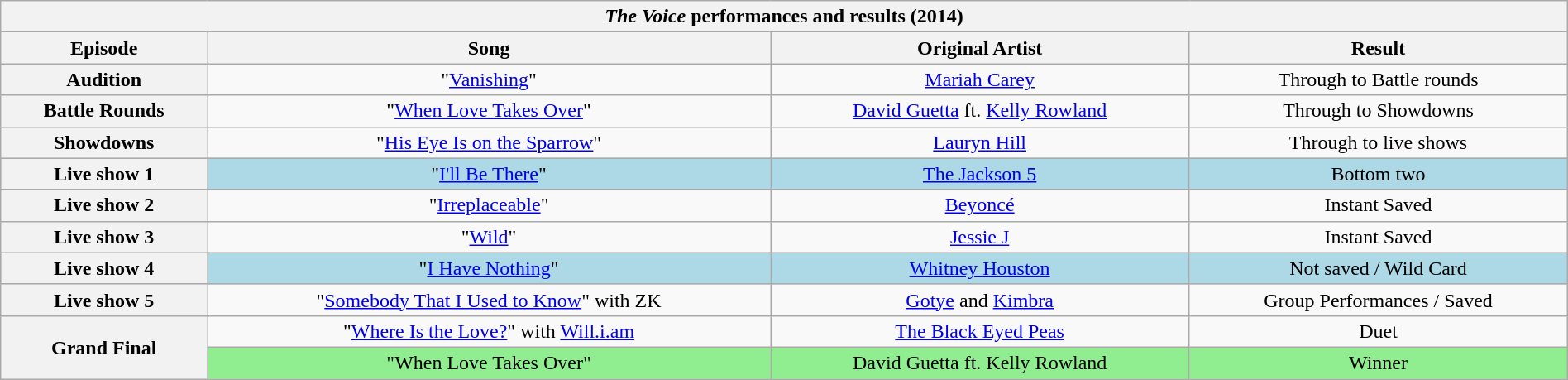<table class="wikitable collapsible collapsed" style="width:100%; margin:1em auto 1em auto; text-align:center;">
<tr>
<th colspan="4"><em>The Voice</em> performances and results (2014)</th>
</tr>
<tr>
<th scope="col">Episode</th>
<th scope="col">Song</th>
<th scope="col">Original Artist</th>
<th scope="col">Result</th>
</tr>
<tr>
<th>Audition</th>
<td>"<a href='#'>Vanishing</a>"</td>
<td><a href='#'>Mariah Carey</a></td>
<td>Through to Battle rounds</td>
</tr>
<tr>
<th>Battle Rounds</th>
<td>"<a href='#'>When Love Takes Over</a>"</td>
<td><a href='#'>David Guetta</a> ft. <a href='#'>Kelly Rowland</a></td>
<td>Through to Showdowns</td>
</tr>
<tr>
<th>Showdowns</th>
<td>"<a href='#'>His Eye Is on the Sparrow</a>"</td>
<td><a href='#'>Lauryn Hill</a></td>
<td>Through to live shows</td>
</tr>
<tr style="background:lightblue;">
<th>Live show 1</th>
<td>"<a href='#'>I'll Be There</a>"</td>
<td><a href='#'>The Jackson 5</a></td>
<td>Bottom two</td>
</tr>
<tr>
<th>Live show 2</th>
<td>"<a href='#'>Irreplaceable</a>"</td>
<td><a href='#'>Beyoncé</a></td>
<td>Instant Saved</td>
</tr>
<tr>
<th>Live show 3</th>
<td>"<a href='#'>Wild</a>"</td>
<td><a href='#'>Jessie J</a></td>
<td>Instant Saved</td>
</tr>
<tr style="background:lightblue;">
<th>Live show 4</th>
<td>"<a href='#'>I Have Nothing</a>"</td>
<td><a href='#'>Whitney Houston</a></td>
<td>Not saved / Wild Card</td>
</tr>
<tr>
<th>Live show 5</th>
<td>"<a href='#'>Somebody That I Used to Know</a>" with ZK</td>
<td><a href='#'>Gotye</a> and <a href='#'>Kimbra</a></td>
<td>Group Performances / Saved</td>
</tr>
<tr>
<th rowspan="2">Grand Final</th>
<td>"<a href='#'>Where Is the Love?</a>" with <a href='#'>Will.i.am</a></td>
<td><a href='#'>The Black Eyed Peas</a></td>
<td>Duet</td>
</tr>
<tr style="background:lightgreen;">
<td>"When Love Takes Over"</td>
<td>David Guetta ft. Kelly Rowland</td>
<td>Winner</td>
</tr>
</table>
